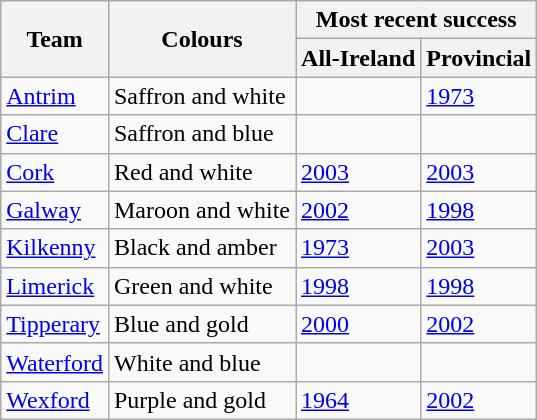<table class="wikitable">
<tr>
<th rowspan="2">Team</th>
<th rowspan="2">Colours</th>
<th colspan="3">Most recent success</th>
</tr>
<tr>
<th>All-Ireland</th>
<th>Provincial</th>
</tr>
<tr>
<td><a href='#'>Antrim</a></td>
<td>Saffron and white</td>
<td></td>
<td><a href='#'>1973</a></td>
</tr>
<tr>
<td><a href='#'>Clare</a></td>
<td>Saffron and blue</td>
<td></td>
<td></td>
</tr>
<tr>
<td><a href='#'>Cork</a></td>
<td>Red and white</td>
<td><a href='#'>2003</a></td>
<td><a href='#'>2003</a></td>
</tr>
<tr>
<td><a href='#'>Galway</a></td>
<td>Maroon and white</td>
<td><a href='#'>2002</a></td>
<td><a href='#'>1998</a></td>
</tr>
<tr>
<td><a href='#'>Kilkenny</a></td>
<td>Black and amber</td>
<td><a href='#'>1973</a></td>
<td><a href='#'>2003</a></td>
</tr>
<tr>
<td><a href='#'>Limerick</a></td>
<td>Green and white</td>
<td><a href='#'>1998</a></td>
<td><a href='#'>1998</a></td>
</tr>
<tr>
<td><a href='#'>Tipperary</a></td>
<td>Blue and gold</td>
<td><a href='#'>2000</a></td>
<td><a href='#'>2002</a></td>
</tr>
<tr>
<td><a href='#'>Waterford</a></td>
<td>White and blue</td>
<td></td>
<td></td>
</tr>
<tr>
<td><a href='#'>Wexford</a></td>
<td>Purple and gold</td>
<td><a href='#'>1964</a></td>
<td><a href='#'>2002</a></td>
</tr>
</table>
